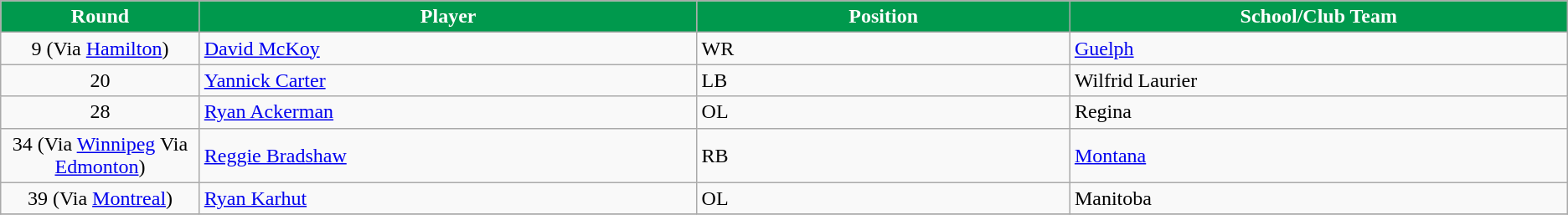<table class="wikitable sortable sortable">
<tr>
<th style="background:#00994D;color:white;" width="8%">Round</th>
<th style="background:#00994D;color:white" width="20%">Player</th>
<th style="background:#00994D;color:white" width="15%">Position</th>
<th style="background:#00994D;color:white" width="20%">School/Club Team</th>
</tr>
<tr>
<td align=center>9 (Via <a href='#'>Hamilton</a>)</td>
<td><a href='#'>David McKoy</a></td>
<td>WR</td>
<td><a href='#'>Guelph</a></td>
</tr>
<tr>
<td align=center>20</td>
<td><a href='#'>Yannick Carter</a></td>
<td>LB</td>
<td>Wilfrid Laurier</td>
</tr>
<tr>
<td align=center>28</td>
<td><a href='#'>Ryan Ackerman</a></td>
<td>OL</td>
<td>Regina</td>
</tr>
<tr>
<td align=center>34 (Via <a href='#'>Winnipeg</a> Via <a href='#'>Edmonton</a>)</td>
<td><a href='#'>Reggie Bradshaw</a></td>
<td>RB</td>
<td><a href='#'>Montana</a></td>
</tr>
<tr>
<td align=center>39 (Via <a href='#'>Montreal</a>)</td>
<td><a href='#'>Ryan Karhut</a></td>
<td>OL</td>
<td>Manitoba</td>
</tr>
<tr>
</tr>
</table>
